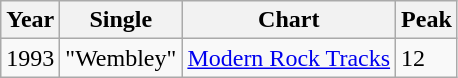<table class="wikitable">
<tr>
<th>Year</th>
<th>Single</th>
<th>Chart</th>
<th>Peak</th>
</tr>
<tr>
<td>1993</td>
<td>"Wembley"</td>
<td><a href='#'>Modern Rock Tracks</a></td>
<td>12</td>
</tr>
</table>
